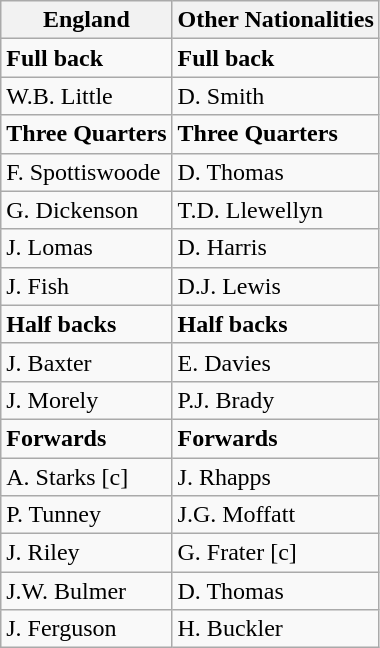<table class="wikitable">
<tr>
<th>England</th>
<th>Other Nationalities</th>
</tr>
<tr>
<td><strong>Full back</strong></td>
<td><strong>Full back</strong></td>
</tr>
<tr>
<td> W.B. Little</td>
<td> D. Smith</td>
</tr>
<tr>
<td><strong>Three Quarters</strong></td>
<td><strong>Three Quarters</strong></td>
</tr>
<tr>
<td> F. Spottiswoode</td>
<td> D. Thomas</td>
</tr>
<tr>
<td> G. Dickenson</td>
<td> T.D. Llewellyn</td>
</tr>
<tr>
<td> J. Lomas</td>
<td> D. Harris</td>
</tr>
<tr>
<td> J. Fish</td>
<td> D.J. Lewis</td>
</tr>
<tr>
<td><strong>Half backs</strong></td>
<td><strong>Half backs</strong></td>
</tr>
<tr>
<td> J. Baxter</td>
<td> E. Davies</td>
</tr>
<tr>
<td> J. Morely</td>
<td> P.J. Brady</td>
</tr>
<tr>
<td><strong>Forwards</strong></td>
<td><strong>Forwards</strong></td>
</tr>
<tr>
<td> A. Starks [c]</td>
<td> J. Rhapps</td>
</tr>
<tr>
<td> P. Tunney</td>
<td> J.G. Moffatt</td>
</tr>
<tr>
<td> J. Riley</td>
<td> G. Frater [c]</td>
</tr>
<tr>
<td> J.W. Bulmer</td>
<td> D. Thomas</td>
</tr>
<tr>
<td> J. Ferguson</td>
<td> H. Buckler</td>
</tr>
</table>
